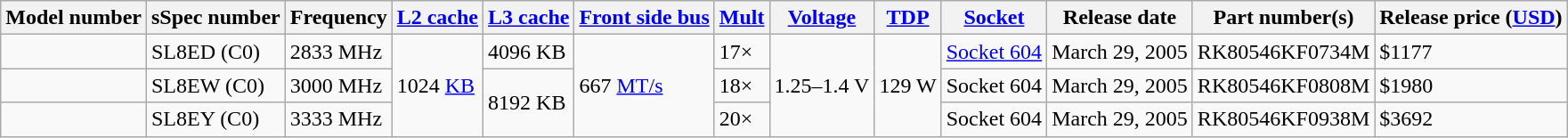<table class="wikitable sortable">
<tr>
<th>Model number</th>
<th>sSpec number</th>
<th>Frequency</th>
<th><a href='#'>L2 cache</a></th>
<th><a href='#'>L3 cache</a></th>
<th><a href='#'>Front side bus</a></th>
<th><a href='#'>Mult</a></th>
<th><a href='#'>Voltage</a></th>
<th><a href='#'>TDP</a></th>
<th><a href='#'>Socket</a></th>
<th>Release date</th>
<th>Part number(s)</th>
<th>Release price (<a href='#'>USD</a>)</th>
</tr>
<tr>
<td></td>
<td>SL8ED (C0)</td>
<td>2833 MHz</td>
<td rowspan="3">1024 <a href='#'>KB</a></td>
<td>4096 KB</td>
<td rowspan="3">667 <a href='#'>MT/s</a></td>
<td>17×</td>
<td rowspan="3">1.25–1.4 V</td>
<td rowspan="3">129 W</td>
<td><a href='#'>Socket 604</a></td>
<td>March 29, 2005</td>
<td>RK80546KF0734M</td>
<td>$1177</td>
</tr>
<tr>
<td></td>
<td>SL8EW (C0)</td>
<td>3000 MHz</td>
<td rowspan="2">8192 KB</td>
<td>18×</td>
<td>Socket 604</td>
<td>March 29, 2005</td>
<td>RK80546KF0808M</td>
<td>$1980</td>
</tr>
<tr>
<td></td>
<td>SL8EY (C0)</td>
<td>3333 MHz</td>
<td>20×</td>
<td>Socket 604</td>
<td>March 29, 2005</td>
<td>RK80546KF0938M</td>
<td>$3692</td>
</tr>
</table>
